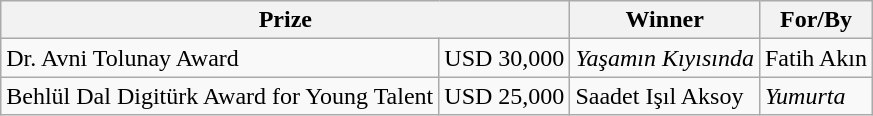<table class="wikitable">
<tr>
<th colspan=2>Prize</th>
<th>Winner</th>
<th>For/By</th>
</tr>
<tr>
<td>Dr. Avni Tolunay Award</td>
<td>USD 30,000</td>
<td><em>Yaşamın Kıyısında</em></td>
<td>Fatih Akın</td>
</tr>
<tr>
<td>Behlül Dal Digitürk Award for Young Talent</td>
<td>USD 25,000</td>
<td>Saadet Işıl Aksoy</td>
<td><em>Yumurta</em></td>
</tr>
</table>
